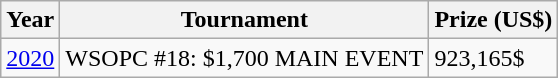<table class="wikitable">
<tr>
<th>Year</th>
<th>Tournament</th>
<th>Prize (US$)</th>
</tr>
<tr>
<td><a href='#'>2020</a></td>
<td>WSOPC #18: $1,700 MAIN EVENT</td>
<td>923,165$</td>
</tr>
</table>
